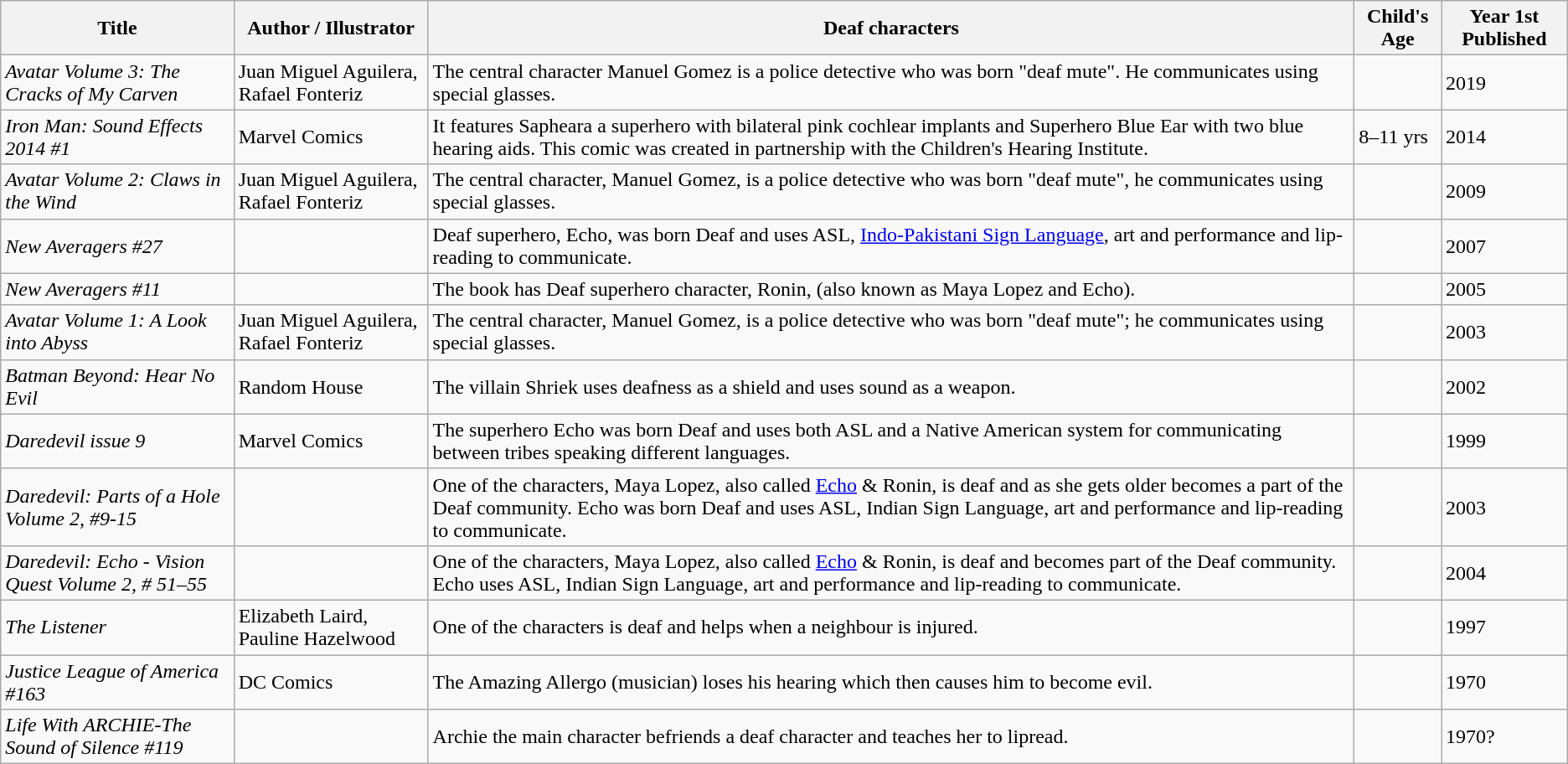<table class="wikitable">
<tr>
<th>Title</th>
<th>Author / Illustrator</th>
<th>Deaf characters</th>
<th>Child's Age</th>
<th>Year 1st Published</th>
</tr>
<tr>
<td><em>Avatar Volume 3: The Cracks of My Carven</em></td>
<td>Juan Miguel Aguilera, Rafael Fonteriz</td>
<td>The central character Manuel Gomez is a police detective who was born "deaf mute". He communicates using special glasses.</td>
<td></td>
<td>2019</td>
</tr>
<tr>
<td><em>Iron Man: Sound Effects 2014 #1</em></td>
<td>Marvel Comics</td>
<td>It features Sapheara a superhero with bilateral pink cochlear implants and Superhero Blue Ear with two blue hearing aids. This comic was created in partnership with the Children's Hearing Institute.</td>
<td>8–11 yrs</td>
<td>2014</td>
</tr>
<tr>
<td><em>Avatar Volume 2: Claws in the Wind</em></td>
<td>Juan Miguel Aguilera, Rafael Fonteriz</td>
<td>The central character, Manuel Gomez, is a police detective who was born "deaf mute", he communicates using special glasses.</td>
<td></td>
<td>2009</td>
</tr>
<tr>
<td><em>New Averagers #27</em></td>
<td></td>
<td>Deaf superhero, Echo, was born Deaf and uses ASL, <a href='#'>Indo-Pakistani Sign Language</a>, art and performance and lip-reading to communicate.</td>
<td></td>
<td>2007</td>
</tr>
<tr>
<td><em>New Averagers #11</em></td>
<td></td>
<td>The book has Deaf superhero character, Ronin, (also known as Maya Lopez and Echo).</td>
<td></td>
<td>2005</td>
</tr>
<tr>
<td><em>Avatar Volume 1: A Look into Abyss</em></td>
<td>Juan Miguel Aguilera, Rafael Fonteriz</td>
<td>The central character, Manuel Gomez, is a police detective who was born "deaf mute"; he communicates using special glasses.</td>
<td></td>
<td>2003</td>
</tr>
<tr>
<td><em>Batman Beyond: Hear No Evil</em></td>
<td>Random House</td>
<td>The villain Shriek uses deafness as a shield and uses sound as a weapon.</td>
<td></td>
<td>2002</td>
</tr>
<tr>
<td><em>Daredevil issue 9</em></td>
<td>Marvel Comics</td>
<td>The superhero Echo was born Deaf and uses both ASL and a Native American system for communicating between tribes speaking different languages.</td>
<td></td>
<td>1999</td>
</tr>
<tr>
<td><em>Daredevil: Parts of a Hole</em><br><em>Volume 2, #9-15</em></td>
<td></td>
<td>One of the characters, Maya Lopez, also called <a href='#'>Echo</a> & Ronin, is deaf and as she gets older becomes a part of the Deaf community. Echo was born Deaf and uses ASL, Indian Sign Language, art and performance and lip-reading to communicate.</td>
<td></td>
<td>2003</td>
</tr>
<tr>
<td><em>Daredevil: Echo - Vision Quest Volume 2, # 51–55</em></td>
<td></td>
<td>One of the characters, Maya Lopez, also called <a href='#'>Echo</a> & Ronin, is deaf and becomes part of the Deaf community. Echo uses ASL, Indian Sign Language, art and performance and lip-reading to communicate.</td>
<td></td>
<td>2004</td>
</tr>
<tr>
<td><em>The Listener</em></td>
<td>Elizabeth Laird, Pauline Hazelwood</td>
<td>One of the characters is deaf and helps when a neighbour is injured.</td>
<td></td>
<td>1997</td>
</tr>
<tr>
<td><em>Justice League of America #163</em></td>
<td>DC Comics</td>
<td>The Amazing Allergo (musician) loses his hearing which then causes him to become evil.</td>
<td></td>
<td>1970</td>
</tr>
<tr>
<td><em>Life With ARCHIE-The Sound of Silence #119</em></td>
<td></td>
<td>Archie the main character befriends a deaf character and teaches her to lipread.</td>
<td></td>
<td>1970?</td>
</tr>
</table>
